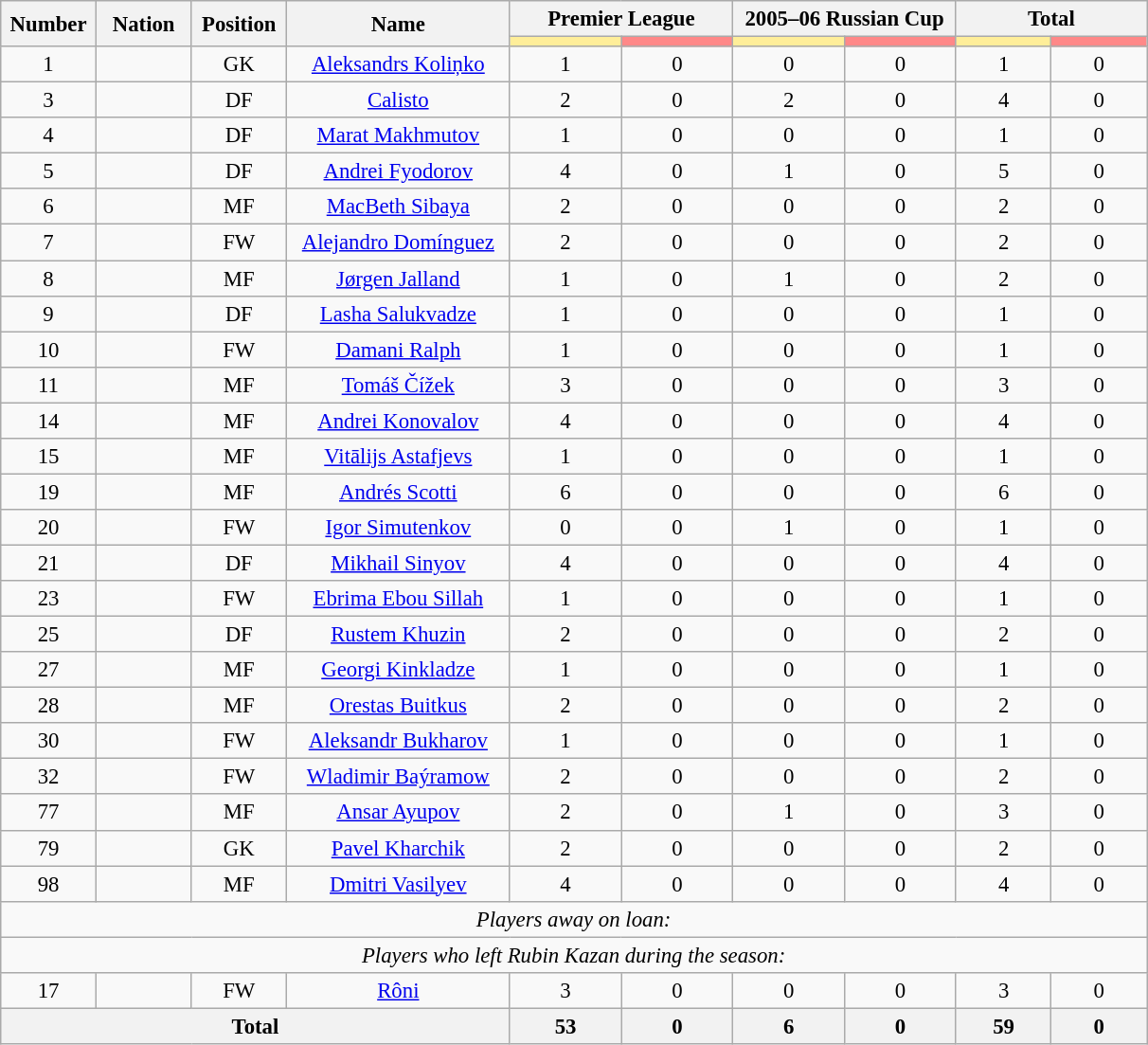<table class="wikitable" style="font-size: 95%; text-align: center;">
<tr>
<th rowspan=2 width=60>Number</th>
<th rowspan=2 width=60>Nation</th>
<th rowspan=2 width=60>Position</th>
<th rowspan=2 width=150>Name</th>
<th colspan=2 width=150>Premier League</th>
<th colspan=2 width=150>2005–06 Russian Cup</th>
<th colspan=2>Total</th>
</tr>
<tr>
<th style="width:60px; background:#fe9;"></th>
<th style="width:60px; background:#ff8888;"></th>
<th style="width:60px; background:#fe9;"></th>
<th style="width:60px; background:#ff8888;"></th>
<th style="width:60px; background:#fe9;"></th>
<th style="width:60px; background:#ff8888;"></th>
</tr>
<tr>
<td>1</td>
<td></td>
<td>GK</td>
<td><a href='#'>Aleksandrs Koliņko</a></td>
<td>1</td>
<td>0</td>
<td>0</td>
<td>0</td>
<td>1</td>
<td>0</td>
</tr>
<tr>
<td>3</td>
<td></td>
<td>DF</td>
<td><a href='#'>Calisto</a></td>
<td>2</td>
<td>0</td>
<td>2</td>
<td>0</td>
<td>4</td>
<td>0</td>
</tr>
<tr>
<td>4</td>
<td></td>
<td>DF</td>
<td><a href='#'>Marat Makhmutov</a></td>
<td>1</td>
<td>0</td>
<td>0</td>
<td>0</td>
<td>1</td>
<td>0</td>
</tr>
<tr>
<td>5</td>
<td></td>
<td>DF</td>
<td><a href='#'>Andrei Fyodorov</a></td>
<td>4</td>
<td>0</td>
<td>1</td>
<td>0</td>
<td>5</td>
<td>0</td>
</tr>
<tr>
<td>6</td>
<td></td>
<td>MF</td>
<td><a href='#'>MacBeth Sibaya</a></td>
<td>2</td>
<td>0</td>
<td>0</td>
<td>0</td>
<td>2</td>
<td>0</td>
</tr>
<tr>
<td>7</td>
<td></td>
<td>FW</td>
<td><a href='#'>Alejandro Domínguez</a></td>
<td>2</td>
<td>0</td>
<td>0</td>
<td>0</td>
<td>2</td>
<td>0</td>
</tr>
<tr>
<td>8</td>
<td></td>
<td>MF</td>
<td><a href='#'>Jørgen Jalland</a></td>
<td>1</td>
<td>0</td>
<td>1</td>
<td>0</td>
<td>2</td>
<td>0</td>
</tr>
<tr>
<td>9</td>
<td></td>
<td>DF</td>
<td><a href='#'>Lasha Salukvadze</a></td>
<td>1</td>
<td>0</td>
<td>0</td>
<td>0</td>
<td>1</td>
<td>0</td>
</tr>
<tr>
<td>10</td>
<td></td>
<td>FW</td>
<td><a href='#'>Damani Ralph</a></td>
<td>1</td>
<td>0</td>
<td>0</td>
<td>0</td>
<td>1</td>
<td>0</td>
</tr>
<tr>
<td>11</td>
<td></td>
<td>MF</td>
<td><a href='#'>Tomáš Čížek</a></td>
<td>3</td>
<td>0</td>
<td>0</td>
<td>0</td>
<td>3</td>
<td>0</td>
</tr>
<tr>
<td>14</td>
<td></td>
<td>MF</td>
<td><a href='#'>Andrei Konovalov</a></td>
<td>4</td>
<td>0</td>
<td>0</td>
<td>0</td>
<td>4</td>
<td>0</td>
</tr>
<tr>
<td>15</td>
<td></td>
<td>MF</td>
<td><a href='#'>Vitālijs Astafjevs</a></td>
<td>1</td>
<td>0</td>
<td>0</td>
<td>0</td>
<td>1</td>
<td>0</td>
</tr>
<tr>
<td>19</td>
<td></td>
<td>MF</td>
<td><a href='#'>Andrés Scotti</a></td>
<td>6</td>
<td>0</td>
<td>0</td>
<td>0</td>
<td>6</td>
<td>0</td>
</tr>
<tr>
<td>20</td>
<td></td>
<td>FW</td>
<td><a href='#'>Igor Simutenkov</a></td>
<td>0</td>
<td>0</td>
<td>1</td>
<td>0</td>
<td>1</td>
<td>0</td>
</tr>
<tr>
<td>21</td>
<td></td>
<td>DF</td>
<td><a href='#'>Mikhail Sinyov</a></td>
<td>4</td>
<td>0</td>
<td>0</td>
<td>0</td>
<td>4</td>
<td>0</td>
</tr>
<tr>
<td>23</td>
<td></td>
<td>FW</td>
<td><a href='#'>Ebrima Ebou Sillah</a></td>
<td>1</td>
<td>0</td>
<td>0</td>
<td>0</td>
<td>1</td>
<td>0</td>
</tr>
<tr>
<td>25</td>
<td></td>
<td>DF</td>
<td><a href='#'>Rustem Khuzin</a></td>
<td>2</td>
<td>0</td>
<td>0</td>
<td>0</td>
<td>2</td>
<td>0</td>
</tr>
<tr>
<td>27</td>
<td></td>
<td>MF</td>
<td><a href='#'>Georgi Kinkladze</a></td>
<td>1</td>
<td>0</td>
<td>0</td>
<td>0</td>
<td>1</td>
<td>0</td>
</tr>
<tr>
<td>28</td>
<td></td>
<td>MF</td>
<td><a href='#'>Orestas Buitkus</a></td>
<td>2</td>
<td>0</td>
<td>0</td>
<td>0</td>
<td>2</td>
<td>0</td>
</tr>
<tr>
<td>30</td>
<td></td>
<td>FW</td>
<td><a href='#'>Aleksandr Bukharov</a></td>
<td>1</td>
<td>0</td>
<td>0</td>
<td>0</td>
<td>1</td>
<td>0</td>
</tr>
<tr>
<td>32</td>
<td></td>
<td>FW</td>
<td><a href='#'>Wladimir Baýramow</a></td>
<td>2</td>
<td>0</td>
<td>0</td>
<td>0</td>
<td>2</td>
<td>0</td>
</tr>
<tr>
<td>77</td>
<td></td>
<td>MF</td>
<td><a href='#'>Ansar Ayupov</a></td>
<td>2</td>
<td>0</td>
<td>1</td>
<td>0</td>
<td>3</td>
<td>0</td>
</tr>
<tr>
<td>79</td>
<td></td>
<td>GK</td>
<td><a href='#'>Pavel Kharchik</a></td>
<td>2</td>
<td>0</td>
<td>0</td>
<td>0</td>
<td>2</td>
<td>0</td>
</tr>
<tr>
<td>98</td>
<td></td>
<td>MF</td>
<td><a href='#'>Dmitri Vasilyev</a></td>
<td>4</td>
<td>0</td>
<td>0</td>
<td>0</td>
<td>4</td>
<td>0</td>
</tr>
<tr>
<td colspan="14"><em>Players away on loan:</em></td>
</tr>
<tr>
<td colspan="14"><em>Players who left Rubin Kazan during the season:</em></td>
</tr>
<tr>
<td>17</td>
<td></td>
<td>FW</td>
<td><a href='#'>Rôni</a></td>
<td>3</td>
<td>0</td>
<td>0</td>
<td>0</td>
<td>3</td>
<td>0</td>
</tr>
<tr>
<th colspan=4>Total</th>
<th>53</th>
<th>0</th>
<th>6</th>
<th>0</th>
<th>59</th>
<th>0</th>
</tr>
</table>
